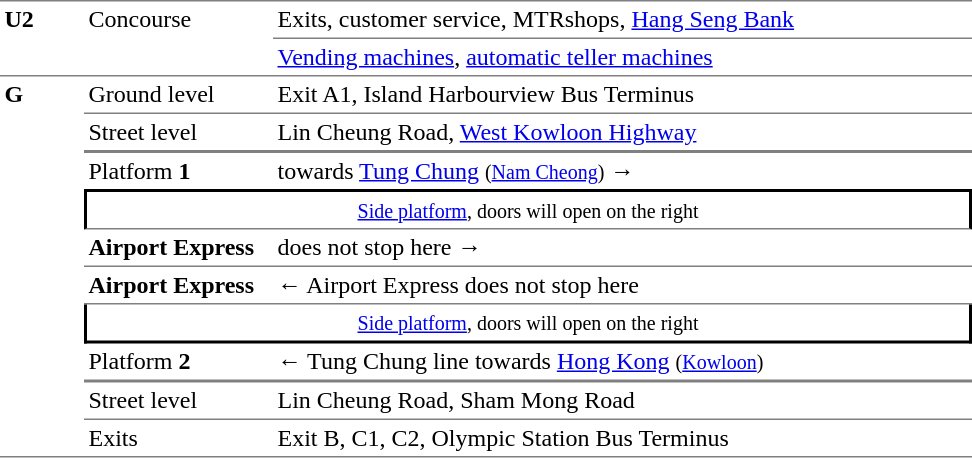<table border=0 cellspacing=0 cellpadding=3>
<tr>
<td style="border-top:solid 1px gray;border-bottom:solid 1px gray;width:50px;vertical-align:top;" rowspan=2><strong>U2</strong></td>
<td style="border-top:solid 1px gray;border-bottom:solid 1px gray;width:120px;vertical-align:top;" rowspan=2>Concourse</td>
<td style="border-bottom:solid 1px gray;border-top:solid 1px gray;width:460px;">Exits, customer service, MTRshops, <a href='#'>Hang Seng Bank</a></td>
</tr>
<tr>
<td style="border-bottom:solid 1px gray;"><a href='#'>Vending machines</a>, <a href='#'>automatic teller machines</a></td>
</tr>
<tr>
<td style="border-bottom:solid 1px gray;vertical-align:top;" rowspan=10><strong>G</strong></td>
<td style="border-bottom:solid 1px gray;vertical-align:top;">Ground level</td>
<td style="border-bottom:solid 1px gray;vertical-align:top;">Exit A1, Island Harbourview Bus Terminus</td>
</tr>
<tr>
<td style="border-bottom:solid 2px grey;vertical-align:top;">Street level</td>
<td style="border-bottom:solid 2px grey;vertical-align:top;">Lin Cheung Road, <a href='#'>West Kowloon Highway</a></td>
</tr>
<tr>
<td>Platform <span><strong>1</strong></span></td>
<td>  towards <a href='#'>Tung Chung</a> <small>(<a href='#'>Nam Cheong</a>)</small> →</td>
</tr>
<tr>
<td style="border-top:solid 2px black;border-right:solid 2px black;border-left:solid 2px black;border-bottom:solid 1px gray;text-align:center;" colspan=2><small><a href='#'>Side platform</a>, doors will open on the right</small></td>
</tr>
<tr>
<td style="border-bottom:solid 1px gray;"><span><strong>Airport Express</strong></span></td>
<td style="border-bottom:solid 1px gray;">  does not stop here →</td>
</tr>
<tr>
<td style="border-bottom:solid 1px gray;"><span><strong>Airport Express</strong></span></td>
<td style="border-bottom:solid 1px gray;">←  Airport Express does not stop here</td>
</tr>
<tr>
<td style="border-right:solid 2px black;border-left:solid 2px black;border-bottom:solid 2px black;text-align:center;" colspan=2><small><a href='#'>Side platform</a>, doors will open on the right</small></td>
</tr>
<tr>
<td style="border-bottom:solid 2px grey;">Platform <span><strong>2</strong></span></td>
<td style="border-bottom:solid 2px grey;">←  Tung Chung line towards <a href='#'>Hong Kong</a> <small>(<a href='#'>Kowloon</a>)</small></td>
</tr>
<tr>
<td style="border-bottom:solid 1px gray;vertical-align:top;">Street level</td>
<td style="border-bottom:solid 1px gray;vertical-align:top;">Lin Cheung Road, Sham Mong Road</td>
</tr>
<tr>
<td style="border-bottom:solid 1px gray;vertical-align:top;">Exits</td>
<td style="border-bottom:solid 1px gray;vertical-align:top;">Exit B, C1, C2, Olympic Station Bus Terminus</td>
</tr>
</table>
